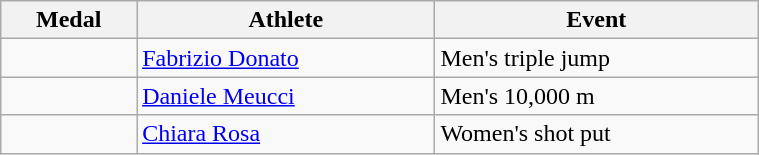<table class="wikitable" style="width:40%; font-size:100%; text-align:left;">
<tr>
<th>Medal</th>
<th>Athlete</th>
<th>Event</th>
</tr>
<tr>
<td align=center></td>
<td><a href='#'>Fabrizio Donato</a></td>
<td>Men's triple jump</td>
</tr>
<tr>
<td align=center></td>
<td><a href='#'>Daniele Meucci</a></td>
<td>Men's 10,000 m</td>
</tr>
<tr>
<td align=center></td>
<td><a href='#'>Chiara Rosa</a></td>
<td>Women's shot put</td>
</tr>
</table>
